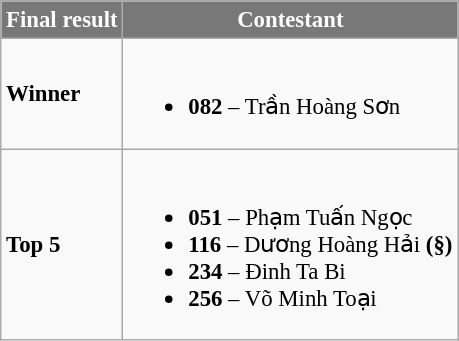<table class="wikitable sortable" style="font-size: 95%;">
<tr>
<th style="background-color:#787878;color:#FFFFFF;">Final result</th>
<th style="background-color:#787878;color:#FFFFFF;">Contestant</th>
</tr>
<tr>
<td><strong>Winner</strong></td>
<td><br><ul><li><strong>082</strong> – Trần Hoàng Sơn</li></ul></td>
</tr>
<tr>
<td><strong>Top 5</strong></td>
<td><br><ul><li><strong>051</strong> – Phạm Tuấn Ngọc</li><li><strong>116</strong> – Dương Hoàng Hải <strong>(§)</strong></li><li><strong>234</strong> – Đinh Ta Bi</li><li><strong>256</strong> – Võ Minh Toại</li></ul></td>
</tr>
</table>
